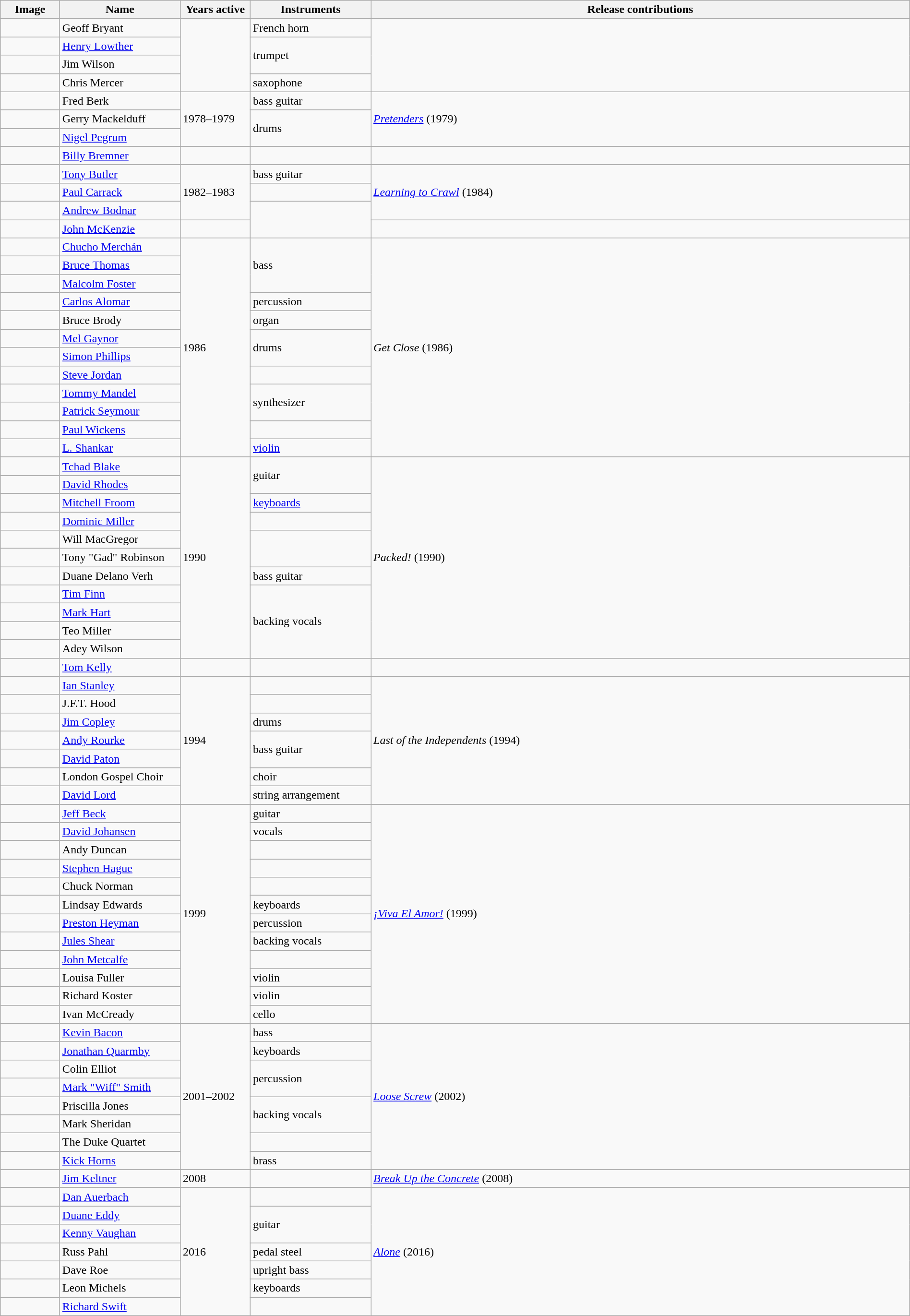<table class="wikitable" border="1" width="100%">
<tr>
<th width="75">Image</th>
<th width="160">Name</th>
<th width="90">Years active</th>
<th width="160">Instruments</th>
<th>Release contributions</th>
</tr>
<tr>
<td></td>
<td>Geoff Bryant</td>
<td rowspan="4"></td>
<td>French horn</td>
<td rowspan="4"></td>
</tr>
<tr>
<td></td>
<td><a href='#'>Henry Lowther</a></td>
<td rowspan="2">trumpet</td>
</tr>
<tr>
<td></td>
<td>Jim Wilson</td>
</tr>
<tr>
<td></td>
<td>Chris Mercer</td>
<td>saxophone</td>
</tr>
<tr>
<td></td>
<td>Fred Berk</td>
<td rowspan="3">1978–1979</td>
<td>bass guitar</td>
<td rowspan="3"><em><a href='#'>Pretenders</a></em> (1979)</td>
</tr>
<tr>
<td></td>
<td>Gerry Mackelduff</td>
<td rowspan="2">drums</td>
</tr>
<tr>
<td></td>
<td><a href='#'>Nigel Pegrum</a></td>
</tr>
<tr>
<td></td>
<td><a href='#'>Billy Bremner</a></td>
<td></td>
<td></td>
<td></td>
</tr>
<tr>
<td></td>
<td><a href='#'>Tony Butler</a></td>
<td rowspan="3">1982–1983</td>
<td>bass guitar</td>
<td rowspan="3"><em><a href='#'>Learning to Crawl</a></em> (1984)</td>
</tr>
<tr>
<td></td>
<td><a href='#'>Paul Carrack</a></td>
<td></td>
</tr>
<tr>
<td></td>
<td><a href='#'>Andrew Bodnar</a></td>
<td rowspan="2"></td>
</tr>
<tr>
<td></td>
<td><a href='#'>John McKenzie</a></td>
<td></td>
<td></td>
</tr>
<tr>
<td></td>
<td><a href='#'>Chucho Merchán</a></td>
<td rowspan="12">1986</td>
<td rowspan="3">bass</td>
<td rowspan="12"><em>Get Close</em> (1986)</td>
</tr>
<tr>
<td></td>
<td><a href='#'>Bruce Thomas</a></td>
</tr>
<tr>
<td></td>
<td><a href='#'>Malcolm Foster</a></td>
</tr>
<tr>
<td></td>
<td><a href='#'>Carlos Alomar</a></td>
<td>percussion</td>
</tr>
<tr>
<td></td>
<td>Bruce Brody</td>
<td>organ</td>
</tr>
<tr>
<td></td>
<td><a href='#'>Mel Gaynor</a></td>
<td rowspan="2">drums</td>
</tr>
<tr>
<td></td>
<td><a href='#'>Simon Phillips</a></td>
</tr>
<tr>
<td></td>
<td><a href='#'>Steve Jordan</a></td>
<td></td>
</tr>
<tr>
<td></td>
<td><a href='#'>Tommy Mandel</a></td>
<td rowspan="2">synthesizer</td>
</tr>
<tr>
<td></td>
<td><a href='#'>Patrick Seymour</a></td>
</tr>
<tr>
<td></td>
<td><a href='#'>Paul Wickens</a></td>
<td></td>
</tr>
<tr>
<td></td>
<td><a href='#'>L. Shankar</a></td>
<td><a href='#'>violin</a></td>
</tr>
<tr>
<td></td>
<td><a href='#'>Tchad Blake</a></td>
<td rowspan="11">1990</td>
<td rowspan="2">guitar</td>
<td rowspan="11"><em>Packed!</em> (1990)</td>
</tr>
<tr>
<td></td>
<td><a href='#'>David Rhodes</a></td>
</tr>
<tr>
<td></td>
<td><a href='#'>Mitchell Froom</a></td>
<td><a href='#'>keyboards</a></td>
</tr>
<tr>
<td></td>
<td><a href='#'>Dominic Miller</a></td>
<td></td>
</tr>
<tr>
<td></td>
<td>Will MacGregor</td>
<td rowspan="2"></td>
</tr>
<tr>
<td></td>
<td>Tony "Gad" Robinson</td>
</tr>
<tr>
<td></td>
<td>Duane Delano Verh</td>
<td>bass guitar</td>
</tr>
<tr>
<td></td>
<td><a href='#'>Tim Finn</a></td>
<td rowspan="4">backing vocals</td>
</tr>
<tr>
<td></td>
<td><a href='#'>Mark Hart</a></td>
</tr>
<tr>
<td></td>
<td>Teo Miller</td>
</tr>
<tr>
<td></td>
<td>Adey Wilson</td>
</tr>
<tr>
<td></td>
<td><a href='#'>Tom Kelly</a></td>
<td></td>
<td></td>
<td></td>
</tr>
<tr>
<td></td>
<td><a href='#'>Ian Stanley</a></td>
<td rowspan="7">1994</td>
<td></td>
<td rowspan="7"><em>Last of the Independents</em> (1994)</td>
</tr>
<tr>
<td></td>
<td>J.F.T. Hood</td>
<td></td>
</tr>
<tr>
<td></td>
<td><a href='#'>Jim Copley</a></td>
<td>drums</td>
</tr>
<tr>
<td></td>
<td><a href='#'>Andy Rourke</a></td>
<td rowspan="2">bass guitar</td>
</tr>
<tr>
<td></td>
<td><a href='#'>David Paton</a></td>
</tr>
<tr>
<td></td>
<td>London Gospel Choir</td>
<td>choir</td>
</tr>
<tr>
<td></td>
<td><a href='#'>David Lord</a></td>
<td>string arrangement</td>
</tr>
<tr>
<td></td>
<td><a href='#'>Jeff Beck</a></td>
<td rowspan="12">1999</td>
<td>guitar</td>
<td rowspan="12"><em><a href='#'>¡Viva El Amor!</a></em> (1999)</td>
</tr>
<tr>
<td></td>
<td><a href='#'>David Johansen</a></td>
<td>vocals</td>
</tr>
<tr>
<td></td>
<td>Andy Duncan</td>
<td></td>
</tr>
<tr>
<td></td>
<td><a href='#'>Stephen Hague</a></td>
<td></td>
</tr>
<tr>
<td></td>
<td>Chuck Norman</td>
<td></td>
</tr>
<tr>
<td></td>
<td>Lindsay Edwards</td>
<td>keyboards</td>
</tr>
<tr>
<td></td>
<td><a href='#'>Preston Heyman</a></td>
<td>percussion</td>
</tr>
<tr>
<td></td>
<td><a href='#'>Jules Shear</a></td>
<td>backing vocals</td>
</tr>
<tr>
<td></td>
<td><a href='#'>John Metcalfe</a></td>
<td></td>
</tr>
<tr>
<td></td>
<td>Louisa Fuller</td>
<td>violin</td>
</tr>
<tr>
<td></td>
<td>Richard Koster</td>
<td>violin</td>
</tr>
<tr>
<td></td>
<td>Ivan McCready</td>
<td>cello</td>
</tr>
<tr>
<td></td>
<td><a href='#'>Kevin Bacon</a></td>
<td rowspan="8">2001–2002</td>
<td>bass</td>
<td rowspan="8"><em><a href='#'>Loose Screw</a></em> (2002)</td>
</tr>
<tr>
<td></td>
<td><a href='#'>Jonathan Quarmby</a></td>
<td>keyboards</td>
</tr>
<tr>
<td></td>
<td>Colin Elliot</td>
<td rowspan="2">percussion</td>
</tr>
<tr>
<td></td>
<td><a href='#'>Mark "Wiff" Smith</a></td>
</tr>
<tr>
<td></td>
<td>Priscilla Jones</td>
<td rowspan="2">backing vocals</td>
</tr>
<tr>
<td></td>
<td>Mark Sheridan</td>
</tr>
<tr>
<td></td>
<td>The Duke Quartet</td>
<td></td>
</tr>
<tr>
<td></td>
<td><a href='#'>Kick Horns</a></td>
<td>brass</td>
</tr>
<tr>
<td></td>
<td><a href='#'>Jim Keltner</a></td>
<td>2008</td>
<td></td>
<td><em><a href='#'>Break Up the Concrete</a></em> (2008)</td>
</tr>
<tr>
<td></td>
<td><a href='#'>Dan Auerbach</a></td>
<td rowspan="7">2016</td>
<td></td>
<td rowspan="7"><em><a href='#'>Alone</a></em> (2016)</td>
</tr>
<tr>
<td></td>
<td><a href='#'>Duane Eddy</a></td>
<td rowspan="2">guitar</td>
</tr>
<tr>
<td></td>
<td><a href='#'>Kenny Vaughan</a></td>
</tr>
<tr>
<td></td>
<td>Russ Pahl</td>
<td>pedal steel</td>
</tr>
<tr>
<td></td>
<td>Dave Roe</td>
<td>upright bass</td>
</tr>
<tr>
<td></td>
<td>Leon Michels</td>
<td>keyboards</td>
</tr>
<tr>
<td></td>
<td><a href='#'>Richard Swift</a></td>
<td></td>
</tr>
</table>
